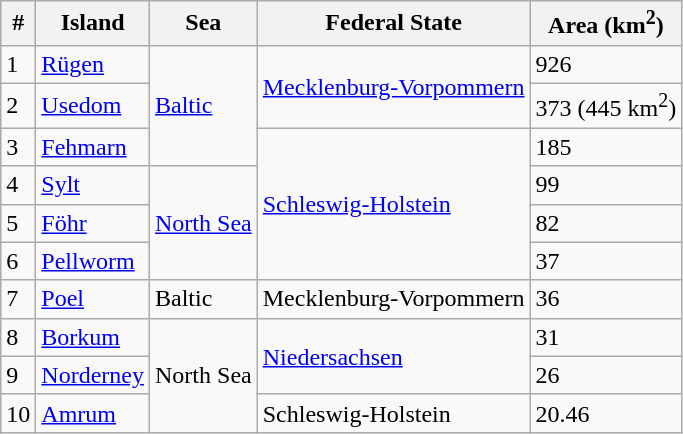<table class="wikitable sortable">
<tr bgcolor="#efefef">
<th>#</th>
<th>Island</th>
<th>Sea</th>
<th>Federal State</th>
<th>Area (km<sup>2</sup>)</th>
</tr>
<tr>
<td>1</td>
<td><a href='#'>Rügen</a></td>
<td rowspan=3><a href='#'>Baltic</a></td>
<td rowspan=2><a href='#'>Mecklenburg-Vorpommern</a></td>
<td>926</td>
</tr>
<tr>
<td>2</td>
<td><a href='#'>Usedom</a></td>
<td>373  (445 km<sup>2</sup>)</td>
</tr>
<tr>
<td>3</td>
<td><a href='#'>Fehmarn</a></td>
<td rowspan=4><a href='#'>Schleswig-Holstein</a></td>
<td>185</td>
</tr>
<tr>
<td>4</td>
<td><a href='#'>Sylt</a></td>
<td rowspan=3><a href='#'>North Sea</a></td>
<td>99</td>
</tr>
<tr>
<td>5</td>
<td><a href='#'>Föhr</a></td>
<td>82</td>
</tr>
<tr>
<td>6</td>
<td><a href='#'>Pellworm</a></td>
<td>37</td>
</tr>
<tr>
<td>7</td>
<td><a href='#'>Poel</a></td>
<td>Baltic</td>
<td>Mecklenburg-Vorpommern</td>
<td>36</td>
</tr>
<tr>
<td>8</td>
<td><a href='#'>Borkum</a></td>
<td rowspan=3>North Sea</td>
<td rowspan=2><a href='#'>Niedersachsen</a></td>
<td>31</td>
</tr>
<tr>
<td>9</td>
<td><a href='#'>Norderney</a></td>
<td>26</td>
</tr>
<tr>
<td>10</td>
<td><a href='#'>Amrum</a></td>
<td>Schleswig-Holstein</td>
<td>20.46</td>
</tr>
</table>
